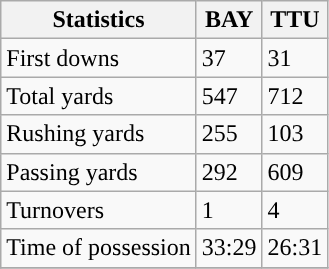<table class="wikitable">
<tr>
<th>Statistics</th>
<th>BAY</th>
<th>TTU</th>
</tr>
<tr>
<td>First downs</td>
<td>37</td>
<td>31</td>
</tr>
<tr>
<td>Total yards</td>
<td>547</td>
<td>712</td>
</tr>
<tr>
<td>Rushing yards</td>
<td>255</td>
<td>103</td>
</tr>
<tr>
<td>Passing yards</td>
<td>292</td>
<td>609</td>
</tr>
<tr>
<td>Turnovers</td>
<td>1</td>
<td>4</td>
</tr>
<tr>
<td>Time of possession</td>
<td>33:29</td>
<td>26:31</td>
</tr>
<tr>
</tr>
</table>
